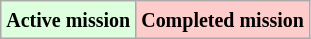<table class="wikitable">
<tr>
<td bgcolor="#ddffdd"><small><strong>Active mission</strong></small></td>
<td bgcolor="#FFCCCC"><small><strong>Completed mission</strong></small></td>
</tr>
</table>
